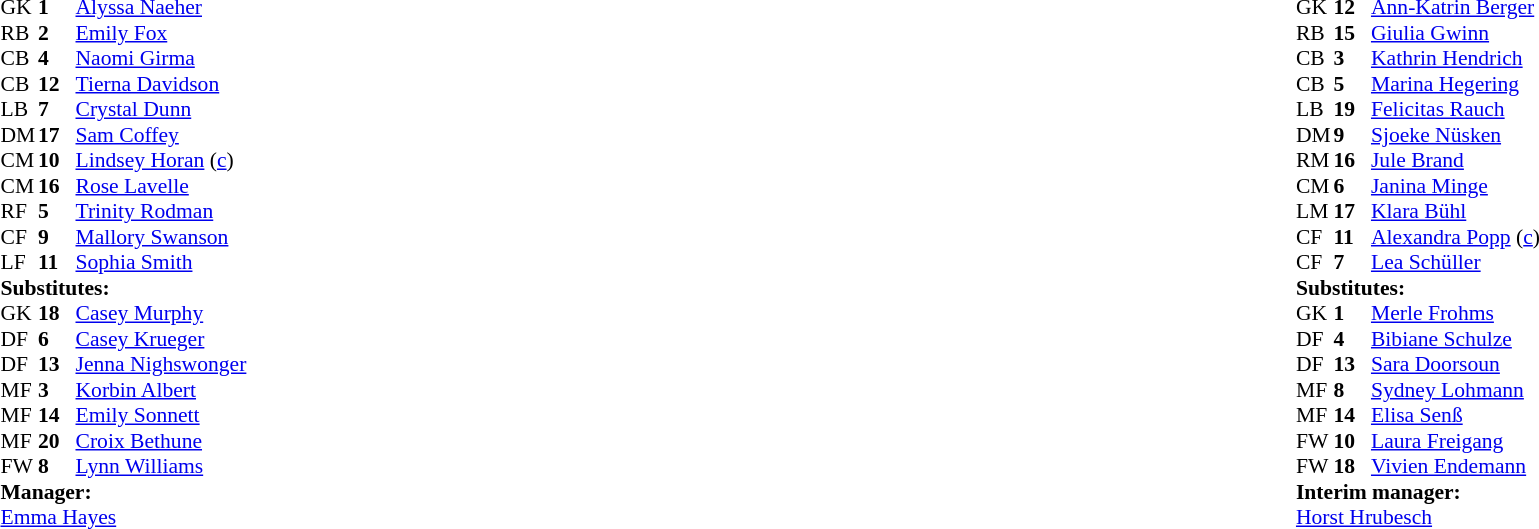<table width="100%">
<tr>
<td valign="top" width="40%"><br><table style="font-size:90%" cellspacing="0" cellpadding="0">
<tr>
<th width=25></th>
<th width=25></th>
</tr>
<tr>
<td>GK</td>
<td><strong>1</strong></td>
<td><a href='#'>Alyssa Naeher</a></td>
</tr>
<tr>
<td>RB</td>
<td><strong>2</strong></td>
<td><a href='#'>Emily Fox</a></td>
<td></td>
<td></td>
</tr>
<tr>
<td>CB</td>
<td><strong>4</strong></td>
<td><a href='#'>Naomi Girma</a></td>
</tr>
<tr>
<td>CB</td>
<td><strong>12</strong></td>
<td><a href='#'>Tierna Davidson</a></td>
<td></td>
<td></td>
</tr>
<tr>
<td>LB</td>
<td><strong>7</strong></td>
<td><a href='#'>Crystal Dunn</a></td>
</tr>
<tr>
<td>DM</td>
<td><strong>17</strong></td>
<td><a href='#'>Sam Coffey</a></td>
<td></td>
</tr>
<tr>
<td>CM</td>
<td><strong>10</strong></td>
<td><a href='#'>Lindsey Horan</a> (<a href='#'>c</a>)</td>
</tr>
<tr>
<td>CM</td>
<td><strong>16</strong></td>
<td><a href='#'>Rose Lavelle</a></td>
</tr>
<tr>
<td>RF</td>
<td><strong>5</strong></td>
<td><a href='#'>Trinity Rodman</a></td>
<td></td>
<td></td>
</tr>
<tr>
<td>CF</td>
<td><strong>9</strong></td>
<td><a href='#'>Mallory Swanson</a></td>
</tr>
<tr>
<td>LF</td>
<td><strong>11</strong></td>
<td><a href='#'>Sophia Smith</a></td>
<td></td>
<td></td>
</tr>
<tr>
<td colspan="3"><strong>Substitutes:</strong></td>
</tr>
<tr>
<td>GK</td>
<td><strong>18</strong></td>
<td><a href='#'>Casey Murphy</a></td>
</tr>
<tr>
<td>DF</td>
<td><strong>6</strong></td>
<td><a href='#'>Casey Krueger</a></td>
<td></td>
<td></td>
</tr>
<tr>
<td>DF</td>
<td><strong>13</strong></td>
<td><a href='#'>Jenna Nighswonger</a></td>
<td></td>
<td></td>
</tr>
<tr>
<td>MF</td>
<td><strong>3</strong></td>
<td><a href='#'>Korbin Albert</a></td>
</tr>
<tr>
<td>MF</td>
<td><strong>14</strong></td>
<td><a href='#'>Emily Sonnett</a></td>
<td></td>
<td></td>
</tr>
<tr>
<td>MF</td>
<td><strong>20</strong></td>
<td><a href='#'>Croix Bethune</a></td>
</tr>
<tr>
<td>FW</td>
<td><strong>8</strong></td>
<td><a href='#'>Lynn Williams</a></td>
<td></td>
<td></td>
</tr>
<tr>
<td colspan="3"><strong>Manager:</strong></td>
</tr>
<tr>
<td colspan="3"> <a href='#'>Emma Hayes</a></td>
</tr>
</table>
</td>
<td valign="top"></td>
<td valign="top" width="50%"><br><table style="font-size:90%; margin:auto" cellspacing="0" cellpadding="0">
<tr>
<th width="25"></th>
<th width="25"></th>
</tr>
<tr>
<td>GK</td>
<td><strong>12</strong></td>
<td><a href='#'>Ann-Katrin Berger</a></td>
</tr>
<tr>
<td>RB</td>
<td><strong>15</strong></td>
<td><a href='#'>Giulia Gwinn</a></td>
</tr>
<tr>
<td>CB</td>
<td><strong>3</strong></td>
<td><a href='#'>Kathrin Hendrich</a></td>
<td></td>
</tr>
<tr>
<td>CB</td>
<td><strong>5</strong></td>
<td><a href='#'>Marina Hegering</a></td>
</tr>
<tr>
<td>LB</td>
<td><strong>19</strong></td>
<td><a href='#'>Felicitas Rauch</a></td>
</tr>
<tr>
<td>DM</td>
<td><strong>9</strong></td>
<td><a href='#'>Sjoeke Nüsken</a></td>
<td></td>
<td></td>
</tr>
<tr>
<td>RM</td>
<td><strong>16</strong></td>
<td><a href='#'>Jule Brand</a></td>
</tr>
<tr>
<td>CM</td>
<td><strong>6</strong></td>
<td><a href='#'>Janina Minge</a></td>
</tr>
<tr>
<td>LM</td>
<td><strong>17</strong></td>
<td><a href='#'>Klara Bühl</a></td>
</tr>
<tr>
<td>CF</td>
<td><strong>11</strong></td>
<td><a href='#'>Alexandra Popp</a> (<a href='#'>c</a>)</td>
<td></td>
<td></td>
</tr>
<tr>
<td>CF</td>
<td><strong>7</strong></td>
<td><a href='#'>Lea Schüller</a></td>
</tr>
<tr>
<td colspan="3"><strong>Substitutes:</strong></td>
</tr>
<tr>
<td>GK</td>
<td><strong>1</strong></td>
<td><a href='#'>Merle Frohms</a></td>
</tr>
<tr>
<td>DF</td>
<td><strong>4</strong></td>
<td><a href='#'>Bibiane Schulze</a></td>
</tr>
<tr>
<td>DF</td>
<td><strong>13</strong></td>
<td><a href='#'>Sara Doorsoun</a></td>
</tr>
<tr>
<td>MF</td>
<td><strong>8</strong></td>
<td><a href='#'>Sydney Lohmann</a></td>
<td></td>
<td></td>
</tr>
<tr>
<td>MF</td>
<td><strong>14</strong></td>
<td><a href='#'>Elisa Senß</a></td>
<td></td>
<td></td>
</tr>
<tr>
<td>FW</td>
<td><strong>10</strong></td>
<td><a href='#'>Laura Freigang</a></td>
</tr>
<tr>
<td>FW</td>
<td><strong>18</strong></td>
<td><a href='#'>Vivien Endemann</a></td>
</tr>
<tr>
<td colspan="3"><strong>Interim manager:</strong></td>
</tr>
<tr>
<td colspan="3"><a href='#'>Horst Hrubesch</a></td>
</tr>
</table>
</td>
</tr>
</table>
